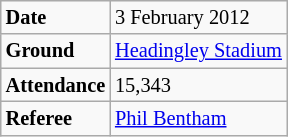<table class="wikitable" style="font-size:85%;">
<tr>
<td><strong>Date</strong></td>
<td>3 February 2012</td>
</tr>
<tr>
<td><strong>Ground</strong></td>
<td><a href='#'>Headingley Stadium</a></td>
</tr>
<tr>
<td><strong>Attendance</strong></td>
<td>15,343</td>
</tr>
<tr>
<td><strong>Referee</strong></td>
<td><a href='#'>Phil Bentham</a></td>
</tr>
</table>
